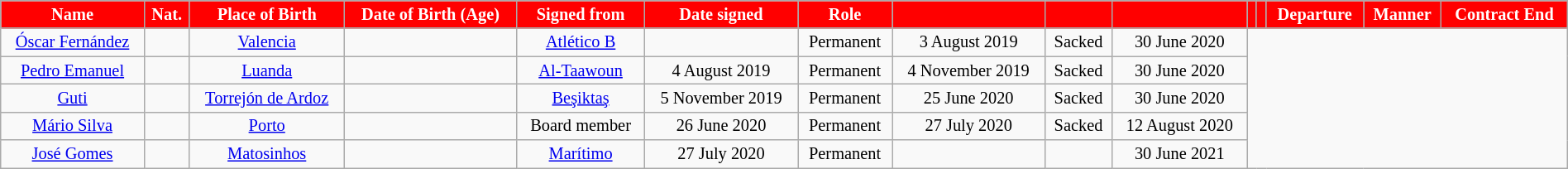<table class="wikitable" style="text-align:center; font-size:85%; width:100%;">
<tr>
<th style="background:#f00; color:#fff; text-align:center;">Name</th>
<th style="background:#f00; color:#fff; text-align:center;">Nat.</th>
<th style="background:#f00; color:#fff; text-align:center;">Place of Birth</th>
<th style="background:#f00; color:#fff; text-align:center;">Date of Birth (Age)</th>
<th style="background:#f00; color:#fff; text-align:center;">Signed from</th>
<th style="background:#f00; color:#fff; text-align:center;">Date signed</th>
<th style="background:#f00; color:#fff; text-align:center;">Role</th>
<th style="background:#f00; color:#fff; text-align:center;"></th>
<th style="background:#f00; color:#fff; text-align:center;"></th>
<th style="background:#f00; color:#fff; text-align:center;"></th>
<th style="background:#f00; color:#fff; text-align:center;"></th>
<th style="background:#f00; color:#fff; text-align:center;"></th>
<th style="background:#f00; color:#fff; text-align:center;">Departure</th>
<th style="background:#f00; color:#fff; text-align:center;">Manner</th>
<th style="background:#f00; color:#fff; text-align:center;">Contract End</th>
</tr>
<tr>
<td><a href='#'>Óscar Fernández</a></td>
<td> </td>
<td><a href='#'>Valencia</a></td>
<td></td>
<td><a href='#'>Atlético B</a></td>
<td></td>
<td>Permanent<br></td>
<td>3 August 2019</td>
<td>Sacked</td>
<td>30 June 2020</td>
</tr>
<tr>
<td><a href='#'>Pedro Emanuel</a></td>
<td></td>
<td><a href='#'>Luanda</a> </td>
<td></td>
<td><a href='#'>Al-Taawoun</a> </td>
<td>4 August 2019</td>
<td>Permanent<br></td>
<td>4 November 2019</td>
<td>Sacked</td>
<td>30 June 2020</td>
</tr>
<tr>
<td><a href='#'>Guti</a></td>
<td> </td>
<td><a href='#'>Torrejón de Ardoz</a></td>
<td></td>
<td><a href='#'>Beşiktaş</a> </td>
<td>5 November 2019</td>
<td>Permanent<br></td>
<td>25 June 2020</td>
<td>Sacked</td>
<td>30 June 2020</td>
</tr>
<tr>
<td><a href='#'>Mário Silva</a></td>
<td></td>
<td><a href='#'>Porto</a></td>
<td></td>
<td>Board member</td>
<td>26 June 2020</td>
<td>Permanent<br></td>
<td>27 July 2020</td>
<td>Sacked</td>
<td>12 August 2020</td>
</tr>
<tr>
<td><a href='#'>José Gomes</a></td>
<td></td>
<td><a href='#'>Matosinhos</a></td>
<td></td>
<td><a href='#'>Marítimo</a> </td>
<td>27 July 2020</td>
<td>Permanent<br></td>
<td></td>
<td></td>
<td>30 June 2021</td>
</tr>
</table>
